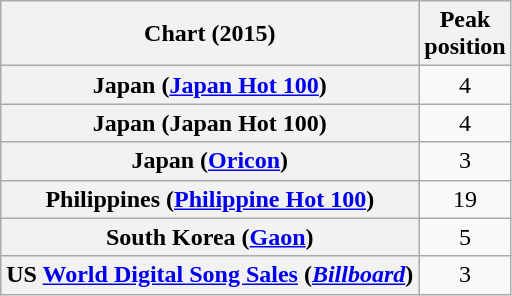<table class="wikitable sortable plainrowheaders" style="text-align:center">
<tr>
<th scope="col">Chart (2015)</th>
<th scope="col">Peak<br>position</th>
</tr>
<tr>
<th scope="row">Japan (<a href='#'>Japan Hot 100</a>)</th>
<td>4</td>
</tr>
<tr>
<th scope="row">Japan (Japan Hot 100)<br></th>
<td>4</td>
</tr>
<tr>
<th scope="row">Japan (<a href='#'>Oricon</a>)<br></th>
<td>3</td>
</tr>
<tr>
<th scope="row">Philippines (<a href='#'>Philippine Hot 100</a>)</th>
<td>19</td>
</tr>
<tr>
<th scope="row">South Korea (<a href='#'>Gaon</a>)</th>
<td>5</td>
</tr>
<tr>
<th scope="row">US <a href='#'>World Digital Song Sales</a> (<em><a href='#'>Billboard</a></em>)</th>
<td>3</td>
</tr>
</table>
